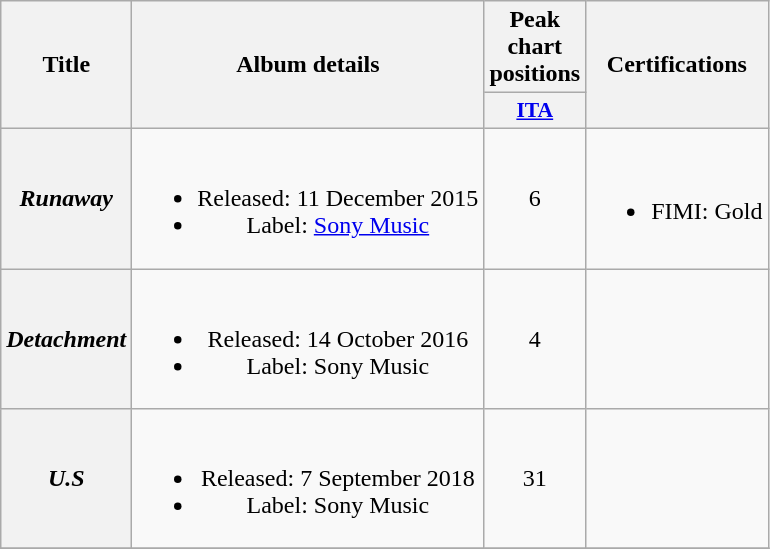<table class="wikitable plainrowheaders" style="text-align:center;">
<tr>
<th scope="col" rowspan="2">Title</th>
<th scope="col" rowspan="2">Album details</th>
<th scope="col" colspan="1">Peak chart positions</th>
<th scope="col" rowspan="2">Certifications</th>
</tr>
<tr>
<th scope="col" style="width:3em;font-size:90%;"><a href='#'>ITA</a><br></th>
</tr>
<tr>
<th scope="row"><em>Runaway</em></th>
<td><br><ul><li>Released: 11 December 2015</li><li>Label: <a href='#'>Sony Music</a></li></ul></td>
<td>6</td>
<td><br><ul><li>FIMI: Gold</li></ul></td>
</tr>
<tr>
<th scope="row"><em>Detachment</em></th>
<td><br><ul><li>Released: 14 October 2016</li><li>Label: Sony Music</li></ul></td>
<td>4</td>
<td></td>
</tr>
<tr>
<th scope="row"><em>U.S</em></th>
<td><br><ul><li>Released: 7 September 2018</li><li>Label: Sony Music</li></ul></td>
<td>31</td>
<td></td>
</tr>
<tr>
</tr>
</table>
